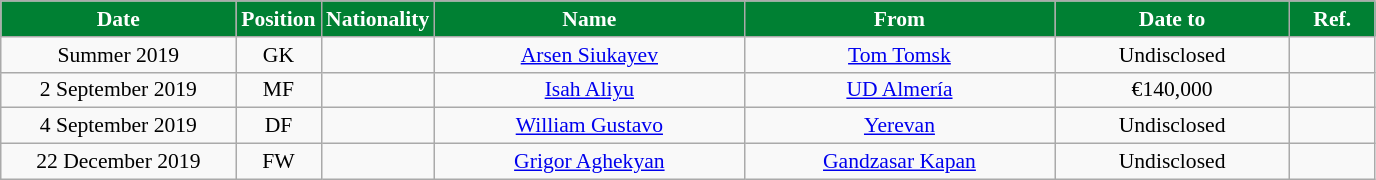<table class="wikitable"  style="text-align:center; font-size:90%; ">
<tr>
<th style="background:#008033; color:white; width:150px;">Date</th>
<th style="background:#008033; color:white; width:50px;">Position</th>
<th style="background:#008033; color:white; width:50px;">Nationality</th>
<th style="background:#008033; color:white; width:200px;">Name</th>
<th style="background:#008033; color:white; width:200px;">From</th>
<th style="background:#008033; color:white; width:150px;">Date to</th>
<th style="background:#008033; color:white; width:50px;">Ref.</th>
</tr>
<tr>
<td>Summer 2019</td>
<td>GK</td>
<td></td>
<td><a href='#'>Arsen Siukayev</a></td>
<td><a href='#'>Tom Tomsk</a></td>
<td>Undisclosed</td>
<td></td>
</tr>
<tr>
<td>2 September 2019</td>
<td>MF</td>
<td></td>
<td><a href='#'>Isah Aliyu</a></td>
<td><a href='#'>UD Almería</a></td>
<td>€140,000</td>
<td></td>
</tr>
<tr>
<td>4 September 2019</td>
<td>DF</td>
<td></td>
<td><a href='#'>William Gustavo</a></td>
<td><a href='#'>Yerevan</a></td>
<td>Undisclosed</td>
<td></td>
</tr>
<tr>
<td>22 December 2019</td>
<td>FW</td>
<td></td>
<td><a href='#'>Grigor Aghekyan</a></td>
<td><a href='#'>Gandzasar Kapan</a></td>
<td>Undisclosed</td>
<td></td>
</tr>
</table>
